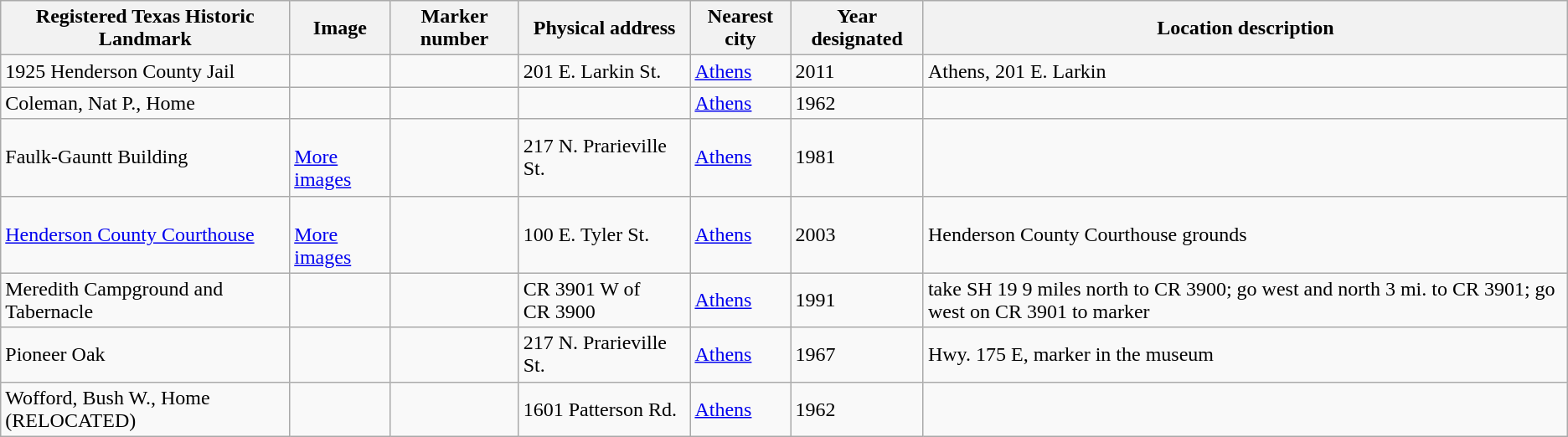<table class="wikitable sortable">
<tr>
<th>Registered Texas Historic Landmark</th>
<th>Image</th>
<th>Marker number</th>
<th>Physical address</th>
<th>Nearest city</th>
<th>Year designated</th>
<th>Location description</th>
</tr>
<tr>
<td>1925 Henderson County Jail</td>
<td></td>
<td></td>
<td>201 E. Larkin St.<br></td>
<td><a href='#'>Athens</a></td>
<td>2011</td>
<td>Athens, 201 E. Larkin</td>
</tr>
<tr>
<td>Coleman, Nat P., Home</td>
<td></td>
<td></td>
<td></td>
<td><a href='#'>Athens</a></td>
<td>1962</td>
<td></td>
</tr>
<tr>
<td>Faulk-Gauntt Building</td>
<td><br> <a href='#'>More images</a></td>
<td></td>
<td>217 N. Prarieville St.<br></td>
<td><a href='#'>Athens</a></td>
<td>1981</td>
<td></td>
</tr>
<tr>
<td><a href='#'>Henderson County Courthouse</a></td>
<td><br> <a href='#'>More images</a></td>
<td></td>
<td>100 E. Tyler St.<br></td>
<td><a href='#'>Athens</a></td>
<td>2003</td>
<td>Henderson County Courthouse grounds</td>
</tr>
<tr>
<td>Meredith Campground and Tabernacle</td>
<td></td>
<td></td>
<td>CR 3901 W of CR 3900<br></td>
<td><a href='#'>Athens</a></td>
<td>1991</td>
<td>take SH 19 9 miles north to CR 3900; go west and north 3 mi. to CR 3901; go west on CR 3901 to marker</td>
</tr>
<tr>
<td>Pioneer Oak</td>
<td></td>
<td></td>
<td>217 N. Prarieville St. <br></td>
<td><a href='#'>Athens</a></td>
<td>1967</td>
<td>Hwy. 175 E, marker in the museum</td>
</tr>
<tr>
<td>Wofford, Bush W., Home (RELOCATED) </td>
<td></td>
<td></td>
<td>1601 Patterson Rd.<br></td>
<td><a href='#'>Athens</a></td>
<td>1962</td>
<td></td>
</tr>
</table>
